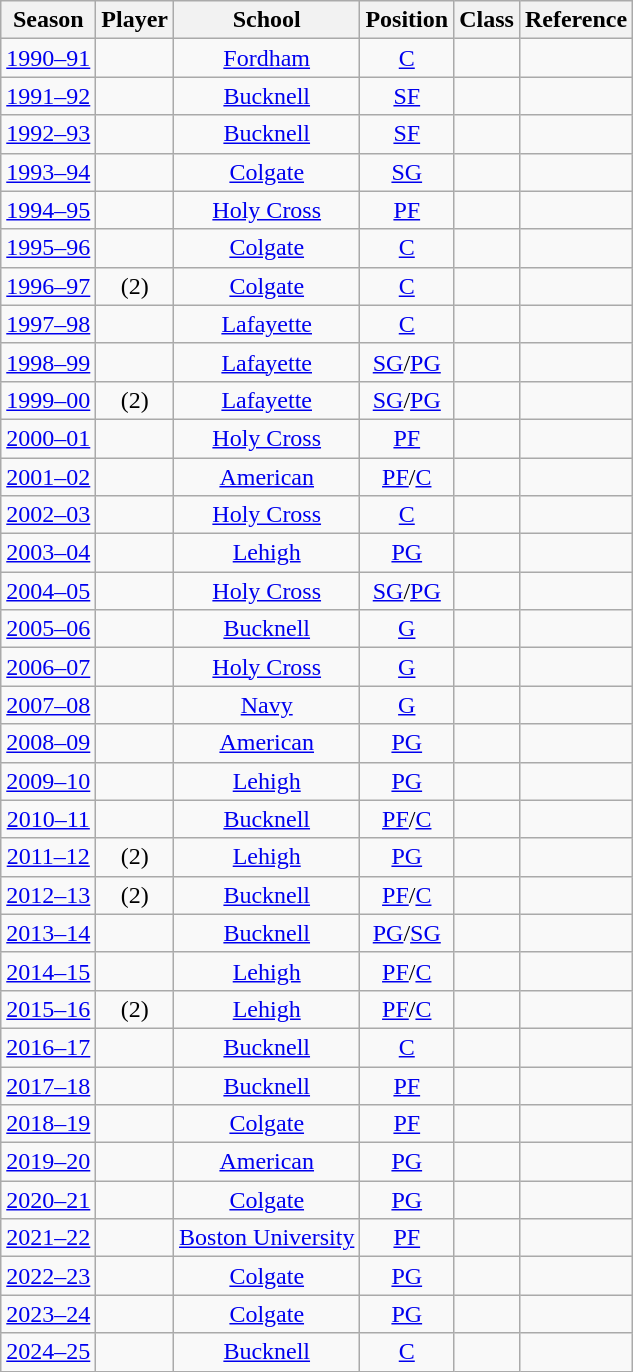<table class="wikitable sortable">
<tr>
<th>Season</th>
<th>Player</th>
<th>School</th>
<th>Position</th>
<th>Class</th>
<th class="unsortable">Reference</th>
</tr>
<tr align=center>
<td><a href='#'>1990–91</a></td>
<td></td>
<td><a href='#'>Fordham</a></td>
<td><a href='#'>C</a></td>
<td></td>
<td></td>
</tr>
<tr align=center>
<td><a href='#'>1991–92</a></td>
<td></td>
<td><a href='#'>Bucknell</a></td>
<td><a href='#'>SF</a></td>
<td></td>
<td></td>
</tr>
<tr align=center>
<td><a href='#'>1992–93</a></td>
<td></td>
<td><a href='#'>Bucknell</a></td>
<td><a href='#'>SF</a></td>
<td></td>
<td></td>
</tr>
<tr align=center>
<td><a href='#'>1993–94</a></td>
<td></td>
<td><a href='#'>Colgate</a></td>
<td><a href='#'>SG</a></td>
<td></td>
<td></td>
</tr>
<tr align=center>
<td><a href='#'>1994–95</a></td>
<td></td>
<td><a href='#'>Holy Cross</a></td>
<td><a href='#'>PF</a></td>
<td></td>
<td></td>
</tr>
<tr align=center>
<td><a href='#'>1995–96</a></td>
<td></td>
<td><a href='#'>Colgate</a></td>
<td><a href='#'>C</a></td>
<td></td>
<td></td>
</tr>
<tr align=center>
<td><a href='#'>1996–97</a></td>
<td> (2)</td>
<td><a href='#'>Colgate</a></td>
<td><a href='#'>C</a></td>
<td></td>
<td></td>
</tr>
<tr align=center>
<td><a href='#'>1997–98</a></td>
<td></td>
<td><a href='#'>Lafayette</a></td>
<td><a href='#'>C</a></td>
<td></td>
<td></td>
</tr>
<tr align=center>
<td><a href='#'>1998–99</a></td>
<td></td>
<td><a href='#'>Lafayette</a></td>
<td><a href='#'>SG</a>/<a href='#'>PG</a></td>
<td></td>
<td></td>
</tr>
<tr align=center>
<td><a href='#'>1999–00</a></td>
<td> (2)</td>
<td><a href='#'>Lafayette</a></td>
<td><a href='#'>SG</a>/<a href='#'>PG</a></td>
<td></td>
<td></td>
</tr>
<tr align=center>
<td><a href='#'>2000–01</a></td>
<td></td>
<td><a href='#'>Holy Cross</a></td>
<td><a href='#'>PF</a></td>
<td></td>
<td></td>
</tr>
<tr align=center>
<td><a href='#'>2001–02</a></td>
<td></td>
<td><a href='#'>American</a></td>
<td><a href='#'>PF</a>/<a href='#'>C</a></td>
<td></td>
<td></td>
</tr>
<tr align=center>
<td><a href='#'>2002–03</a></td>
<td></td>
<td><a href='#'>Holy Cross</a></td>
<td><a href='#'>C</a></td>
<td></td>
<td></td>
</tr>
<tr align=center>
<td><a href='#'>2003–04</a></td>
<td></td>
<td><a href='#'>Lehigh</a></td>
<td><a href='#'>PG</a></td>
<td></td>
<td></td>
</tr>
<tr align=center>
<td><a href='#'>2004–05</a></td>
<td></td>
<td><a href='#'>Holy Cross</a></td>
<td><a href='#'>SG</a>/<a href='#'>PG</a></td>
<td></td>
<td></td>
</tr>
<tr align=center>
<td><a href='#'>2005–06</a></td>
<td></td>
<td><a href='#'>Bucknell</a></td>
<td><a href='#'>G</a></td>
<td></td>
<td></td>
</tr>
<tr align=center>
<td><a href='#'>2006–07</a></td>
<td></td>
<td><a href='#'>Holy Cross</a></td>
<td><a href='#'>G</a></td>
<td></td>
<td></td>
</tr>
<tr align=center>
<td><a href='#'>2007–08</a></td>
<td></td>
<td><a href='#'>Navy</a></td>
<td><a href='#'>G</a></td>
<td></td>
<td></td>
</tr>
<tr align=center>
<td><a href='#'>2008–09</a></td>
<td></td>
<td><a href='#'>American</a></td>
<td><a href='#'>PG</a></td>
<td></td>
<td></td>
</tr>
<tr align=center>
<td><a href='#'>2009–10</a></td>
<td></td>
<td><a href='#'>Lehigh</a></td>
<td><a href='#'>PG</a></td>
<td></td>
<td></td>
</tr>
<tr align=center>
<td><a href='#'>2010–11</a></td>
<td></td>
<td><a href='#'>Bucknell</a></td>
<td><a href='#'>PF</a>/<a href='#'>C</a></td>
<td></td>
<td></td>
</tr>
<tr align=center>
<td><a href='#'>2011–12</a></td>
<td> (2)</td>
<td><a href='#'>Lehigh</a></td>
<td><a href='#'>PG</a></td>
<td></td>
<td></td>
</tr>
<tr align=center>
<td><a href='#'>2012–13</a></td>
<td> (2)</td>
<td><a href='#'>Bucknell</a></td>
<td><a href='#'>PF</a>/<a href='#'>C</a></td>
<td></td>
<td></td>
</tr>
<tr align=center>
<td><a href='#'>2013–14</a></td>
<td></td>
<td><a href='#'>Bucknell</a></td>
<td><a href='#'>PG</a>/<a href='#'>SG</a></td>
<td></td>
<td></td>
</tr>
<tr align=center>
<td><a href='#'>2014–15</a></td>
<td></td>
<td><a href='#'>Lehigh</a></td>
<td><a href='#'>PF</a>/<a href='#'>C</a></td>
<td></td>
<td></td>
</tr>
<tr align=center>
<td><a href='#'>2015–16</a></td>
<td> (2)</td>
<td><a href='#'>Lehigh</a></td>
<td><a href='#'>PF</a>/<a href='#'>C</a></td>
<td></td>
<td></td>
</tr>
<tr align=center>
<td><a href='#'>2016–17</a></td>
<td></td>
<td><a href='#'>Bucknell</a></td>
<td><a href='#'>C</a></td>
<td></td>
<td></td>
</tr>
<tr align=center>
<td><a href='#'>2017–18</a></td>
<td></td>
<td><a href='#'>Bucknell</a></td>
<td><a href='#'>PF</a></td>
<td></td>
<td></td>
</tr>
<tr align=center>
<td><a href='#'>2018–19</a></td>
<td></td>
<td><a href='#'>Colgate</a></td>
<td><a href='#'>PF</a></td>
<td></td>
<td></td>
</tr>
<tr align=center>
<td><a href='#'>2019–20</a></td>
<td></td>
<td><a href='#'>American</a></td>
<td><a href='#'>PG</a></td>
<td></td>
<td></td>
</tr>
<tr align=center>
<td><a href='#'>2020–21</a></td>
<td></td>
<td><a href='#'>Colgate</a></td>
<td><a href='#'>PG</a></td>
<td></td>
<td></td>
</tr>
<tr align=center>
<td><a href='#'>2021–22</a></td>
<td></td>
<td><a href='#'>Boston University</a></td>
<td><a href='#'>PF</a></td>
<td></td>
<td></td>
</tr>
<tr align=center>
<td><a href='#'>2022–23</a></td>
<td></td>
<td><a href='#'>Colgate</a></td>
<td><a href='#'>PG</a></td>
<td></td>
<td></td>
</tr>
<tr align=center>
<td><a href='#'>2023–24</a></td>
<td></td>
<td><a href='#'>Colgate</a></td>
<td><a href='#'>PG</a></td>
<td></td>
<td></td>
</tr>
<tr align=center>
<td><a href='#'>2024–25</a></td>
<td></td>
<td><a href='#'>Bucknell</a></td>
<td><a href='#'>C</a></td>
<td></td>
<td></td>
</tr>
</table>
